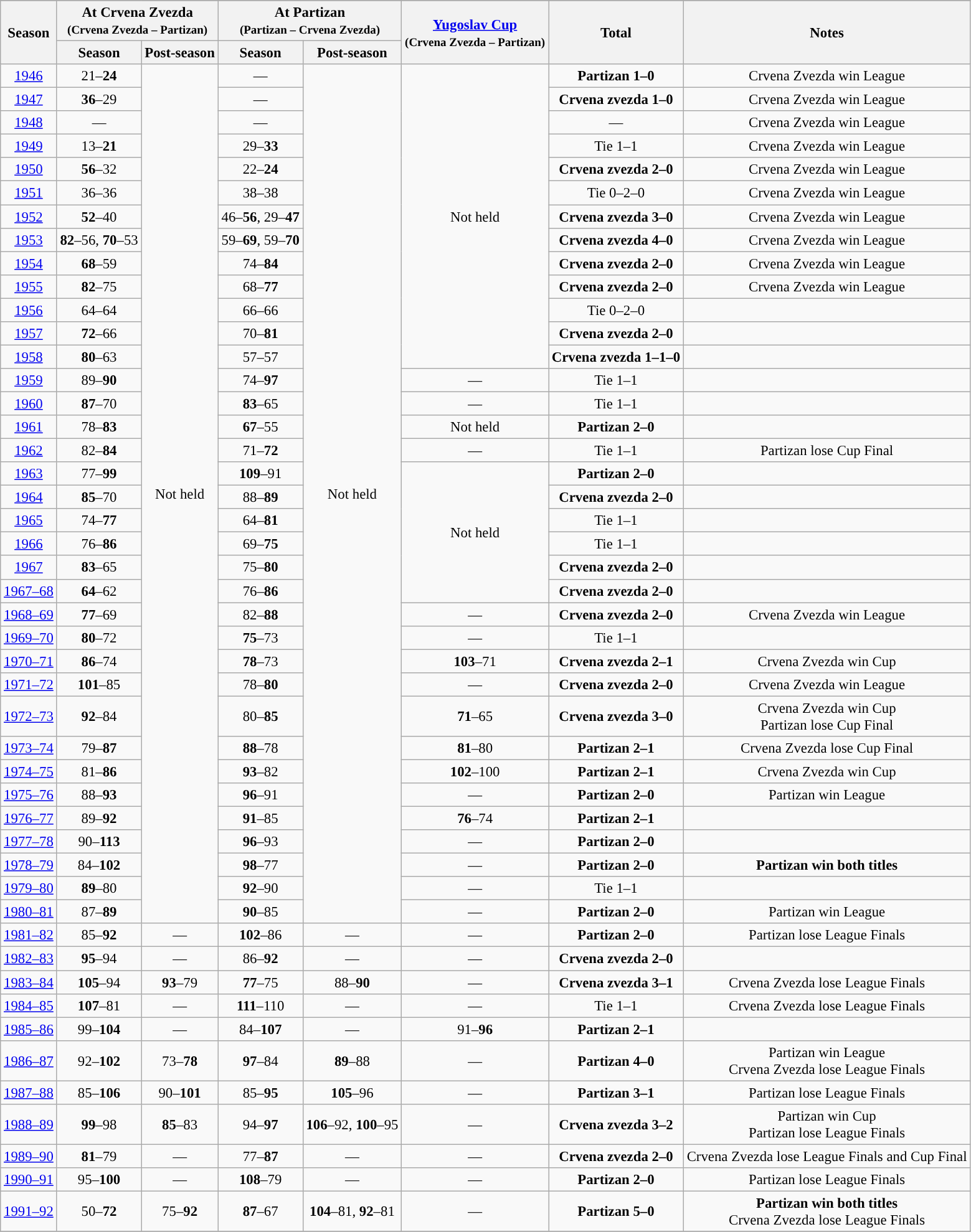<table class="wikitable collapsible collapsed" style="text-align: center; font-size:95%">
<tr>
</tr>
<tr>
<th rowspan=2>Season</th>
<th colspan=2>At Crvena Zvezda<br><small>(Crvena Zvezda – Partizan)</small></th>
<th colspan=2>At Partizan<br><small>(Partizan – Crvena Zvezda)</small></th>
<th rowspan=2><a href='#'>Yugoslav Cup</a><br><small>(Crvena Zvezda – Partizan)</small></th>
<th rowspan=2>Total</th>
<th rowspan=2>Notes</th>
</tr>
<tr>
<th>Season</th>
<th>Post-season</th>
<th>Season</th>
<th>Post-season</th>
</tr>
<tr>
<td><a href='#'>1946</a></td>
<td>21–<strong>24</strong></td>
<td rowspan=36>Not held</td>
<td>—</td>
<td rowspan=36>Not held</td>
<td rowspan=13>Not held</td>
<td><strong>Partizan 1–0</strong></td>
<td>Crvena Zvezda win League</td>
</tr>
<tr>
<td><a href='#'>1947</a></td>
<td><strong>36</strong>–29</td>
<td>—</td>
<td><strong>Crvena zvezda 1–0</strong></td>
<td>Crvena Zvezda win League</td>
</tr>
<tr>
<td><a href='#'>1948</a></td>
<td>—</td>
<td>—</td>
<td>—</td>
<td>Crvena Zvezda win League</td>
</tr>
<tr>
<td><a href='#'>1949</a></td>
<td>13–<strong>21</strong></td>
<td>29–<strong>33</strong></td>
<td>Tie 1–1</td>
<td>Crvena Zvezda win League</td>
</tr>
<tr>
<td><a href='#'>1950</a></td>
<td><strong>56</strong>–32</td>
<td>22–<strong>24</strong></td>
<td><strong>Crvena zvezda 2–0</strong></td>
<td>Crvena Zvezda win League</td>
</tr>
<tr>
<td><a href='#'>1951</a></td>
<td>36–36</td>
<td>38–38</td>
<td>Tie 0–2–0</td>
<td>Crvena Zvezda win League</td>
</tr>
<tr>
<td><a href='#'>1952</a></td>
<td><strong>52</strong>–40</td>
<td>46–<strong>56</strong>, 29–<strong>47</strong></td>
<td><strong>Crvena zvezda 3–0</strong></td>
<td>Crvena Zvezda win League</td>
</tr>
<tr>
<td><a href='#'>1953</a></td>
<td><strong>82</strong>–56, <strong>70</strong>–53</td>
<td>59–<strong>69</strong>, 59–<strong>70</strong></td>
<td><strong>Crvena zvezda 4–0</strong></td>
<td>Crvena Zvezda win League</td>
</tr>
<tr>
<td><a href='#'>1954</a></td>
<td><strong>68</strong>–59</td>
<td>74–<strong>84</strong></td>
<td><strong>Crvena zvezda 2–0</strong></td>
<td>Crvena Zvezda win League</td>
</tr>
<tr>
<td><a href='#'>1955</a></td>
<td><strong>82</strong>–75</td>
<td>68–<strong>77</strong></td>
<td><strong>Crvena zvezda 2–0</strong></td>
<td>Crvena Zvezda win League</td>
</tr>
<tr>
<td><a href='#'>1956</a></td>
<td>64–64</td>
<td>66–66</td>
<td>Tie 0–2–0</td>
<td></td>
</tr>
<tr>
<td><a href='#'>1957</a></td>
<td><strong>72</strong>–66</td>
<td>70–<strong>81</strong></td>
<td><strong>Crvena zvezda 2–0</strong></td>
<td></td>
</tr>
<tr>
<td><a href='#'>1958</a></td>
<td><strong>80</strong>–63</td>
<td>57–57</td>
<td><strong>Crvena zvezda 1–1–0</strong></td>
<td></td>
</tr>
<tr>
<td><a href='#'>1959</a></td>
<td>89–<strong>90</strong></td>
<td>74–<strong>97</strong></td>
<td>—</td>
<td>Tie 1–1</td>
<td></td>
</tr>
<tr>
<td><a href='#'>1960</a></td>
<td><strong>87</strong>–70</td>
<td><strong>83</strong>–65</td>
<td>—</td>
<td>Tie 1–1</td>
<td></td>
</tr>
<tr>
<td><a href='#'>1961</a></td>
<td>78–<strong>83</strong></td>
<td><strong>67</strong>–55</td>
<td>Not held</td>
<td><strong>Partizan 2–0</strong></td>
<td></td>
</tr>
<tr>
<td><a href='#'>1962</a></td>
<td>82–<strong>84</strong></td>
<td>71–<strong>72</strong></td>
<td>—</td>
<td>Tie 1–1</td>
<td>Partizan lose Cup Final</td>
</tr>
<tr>
<td><a href='#'>1963</a></td>
<td>77–<strong>99</strong></td>
<td><strong>109</strong>–91</td>
<td rowspan=6>Not held</td>
<td><strong>Partizan 2–0</strong></td>
<td></td>
</tr>
<tr>
<td><a href='#'>1964</a></td>
<td><strong>85</strong>–70</td>
<td>88–<strong>89</strong></td>
<td><strong>Crvena zvezda 2–0</strong></td>
<td></td>
</tr>
<tr>
<td><a href='#'>1965</a></td>
<td>74–<strong>77</strong></td>
<td>64–<strong>81</strong></td>
<td>Tie 1–1</td>
<td></td>
</tr>
<tr>
<td><a href='#'>1966</a></td>
<td>76–<strong>86</strong></td>
<td>69–<strong>75</strong></td>
<td>Tie 1–1</td>
<td></td>
</tr>
<tr>
<td><a href='#'>1967</a></td>
<td><strong>83</strong>–65</td>
<td>75–<strong>80</strong></td>
<td><strong>Crvena zvezda 2–0</strong></td>
<td></td>
</tr>
<tr>
<td><a href='#'>1967–68</a></td>
<td><strong>64</strong>–62</td>
<td>76–<strong>86</strong></td>
<td><strong>Crvena zvezda 2–0</strong></td>
<td></td>
</tr>
<tr>
<td><a href='#'>1968–69</a></td>
<td><strong>77</strong>–69</td>
<td>82–<strong>88</strong></td>
<td>—</td>
<td><strong>Crvena zvezda 2–0</strong></td>
<td>Crvena Zvezda win League</td>
</tr>
<tr>
<td><a href='#'>1969–70</a></td>
<td><strong>80</strong>–72</td>
<td><strong>75</strong>–73</td>
<td>—</td>
<td>Tie 1–1</td>
<td></td>
</tr>
<tr>
<td><a href='#'>1970–71</a></td>
<td><strong>86</strong>–74</td>
<td><strong>78</strong>–73</td>
<td><strong>103</strong>–71</td>
<td><strong>Crvena zvezda 2–1</strong></td>
<td>Crvena Zvezda win Cup</td>
</tr>
<tr>
<td><a href='#'>1971–72</a></td>
<td><strong>101</strong>–85</td>
<td>78–<strong>80</strong></td>
<td>—</td>
<td><strong>Crvena zvezda 2–0</strong></td>
<td>Crvena Zvezda win League</td>
</tr>
<tr>
<td><a href='#'>1972–73</a></td>
<td><strong>92</strong>–84</td>
<td>80–<strong>85</strong></td>
<td><strong>71</strong>–65</td>
<td><strong>Crvena zvezda 3–0</strong></td>
<td>Crvena Zvezda win Cup<br>Partizan lose Cup Final</td>
</tr>
<tr>
<td><a href='#'>1973–74</a></td>
<td>79–<strong>87</strong></td>
<td><strong>88</strong>–78</td>
<td><strong>81</strong>–80</td>
<td><strong>Partizan 2–1</strong></td>
<td>Crvena Zvezda lose Cup Final</td>
</tr>
<tr>
<td><a href='#'>1974–75</a></td>
<td>81–<strong>86</strong></td>
<td><strong>93</strong>–82</td>
<td><strong>102</strong>–100</td>
<td><strong>Partizan 2–1</strong></td>
<td>Crvena Zvezda win Cup</td>
</tr>
<tr>
<td><a href='#'>1975–76</a></td>
<td>88–<strong>93</strong></td>
<td><strong>96</strong>–91</td>
<td>—</td>
<td><strong>Partizan 2–0</strong></td>
<td>Partizan win League</td>
</tr>
<tr>
<td><a href='#'>1976–77</a></td>
<td>89–<strong>92</strong></td>
<td><strong>91</strong>–85</td>
<td><strong>76</strong>–74</td>
<td><strong>Partizan 2–1</strong></td>
<td></td>
</tr>
<tr>
<td><a href='#'>1977–78</a></td>
<td>90–<strong>113</strong></td>
<td><strong>96</strong>–93</td>
<td>—</td>
<td><strong>Partizan 2–0</strong></td>
<td></td>
</tr>
<tr>
<td><a href='#'>1978–79</a></td>
<td>84–<strong>102</strong></td>
<td><strong>98</strong>–77</td>
<td>—</td>
<td><strong>Partizan 2–0</strong></td>
<td><strong>Partizan win both titles</strong></td>
</tr>
<tr>
<td><a href='#'>1979–80</a></td>
<td><strong>89</strong>–80</td>
<td><strong>92</strong>–90</td>
<td>—</td>
<td>Tie 1–1</td>
<td></td>
</tr>
<tr>
<td><a href='#'>1980–81</a></td>
<td>87–<strong>89</strong></td>
<td><strong>90</strong>–85</td>
<td>—</td>
<td><strong>Partizan 2–0</strong></td>
<td>Partizan win League</td>
</tr>
<tr>
<td><a href='#'>1981–82</a></td>
<td>85–<strong>92</strong></td>
<td>—</td>
<td><strong>102</strong>–86</td>
<td>—</td>
<td>—</td>
<td><strong>Partizan 2–0</strong></td>
<td>Partizan lose League Finals</td>
</tr>
<tr>
<td><a href='#'>1982–83</a></td>
<td><strong>95</strong>–94</td>
<td>—</td>
<td>86–<strong>92</strong></td>
<td>—</td>
<td>—</td>
<td><strong>Crvena zvezda 2–0</strong></td>
<td></td>
</tr>
<tr>
<td><a href='#'>1983–84</a></td>
<td><strong>105</strong>–94</td>
<td><strong>93</strong>–79</td>
<td><strong>77</strong>–75</td>
<td>88–<strong>90</strong></td>
<td>—</td>
<td><strong>Crvena zvezda 3–1</strong></td>
<td>Crvena Zvezda lose League Finals</td>
</tr>
<tr>
<td><a href='#'>1984–85</a></td>
<td><strong>107</strong>–81</td>
<td>—</td>
<td><strong>111</strong>–110</td>
<td>—</td>
<td>—</td>
<td>Tie 1–1</td>
<td>Crvena Zvezda lose League Finals</td>
</tr>
<tr>
<td><a href='#'>1985–86</a></td>
<td>99–<strong>104</strong></td>
<td>—</td>
<td>84–<strong>107</strong></td>
<td>—</td>
<td>91–<strong>96</strong></td>
<td><strong>Partizan 2–1</strong></td>
<td></td>
</tr>
<tr>
<td><a href='#'>1986–87</a></td>
<td>92–<strong>102</strong></td>
<td>73–<strong>78</strong></td>
<td><strong>97</strong>–84</td>
<td><strong>89</strong>–88</td>
<td>—</td>
<td><strong>Partizan 4–0</strong></td>
<td>Partizan win League<br>Crvena Zvezda lose League Finals</td>
</tr>
<tr>
<td><a href='#'>1987–88</a></td>
<td>85–<strong>106</strong></td>
<td>90–<strong>101</strong></td>
<td>85–<strong>95</strong></td>
<td><strong>105</strong>–96</td>
<td>—</td>
<td><strong>Partizan 3–1</strong></td>
<td>Partizan lose League Finals</td>
</tr>
<tr>
<td><a href='#'>1988–89</a></td>
<td><strong>99</strong>–98</td>
<td><strong>85</strong>–83</td>
<td>94–<strong>97</strong></td>
<td><strong>106</strong>–92, <strong>100</strong>–95</td>
<td>—</td>
<td><strong>Crvena zvezda 3–2</strong></td>
<td>Partizan win Cup<br>Partizan lose League Finals</td>
</tr>
<tr>
<td><a href='#'>1989–90</a></td>
<td><strong>81</strong>–79</td>
<td>—</td>
<td>77–<strong>87</strong></td>
<td>—</td>
<td>—</td>
<td><strong>Crvena zvezda 2–0</strong></td>
<td>Crvena Zvezda lose League Finals and Cup Final</td>
</tr>
<tr>
<td><a href='#'>1990–91</a></td>
<td>95–<strong>100</strong></td>
<td>—</td>
<td><strong>108</strong>–79</td>
<td>—</td>
<td>—</td>
<td><strong>Partizan 2–0</strong></td>
<td>Partizan lose League Finals</td>
</tr>
<tr>
<td><a href='#'>1991–92</a></td>
<td>50–<strong>72</strong></td>
<td>75–<strong>92</strong></td>
<td><strong>87</strong>–67</td>
<td><strong>104</strong>–81, <strong>92</strong>–81</td>
<td>—</td>
<td><strong>Partizan 5–0</strong></td>
<td><strong>Partizan win both titles</strong><br>Crvena Zvezda lose League Finals</td>
</tr>
<tr>
</tr>
</table>
